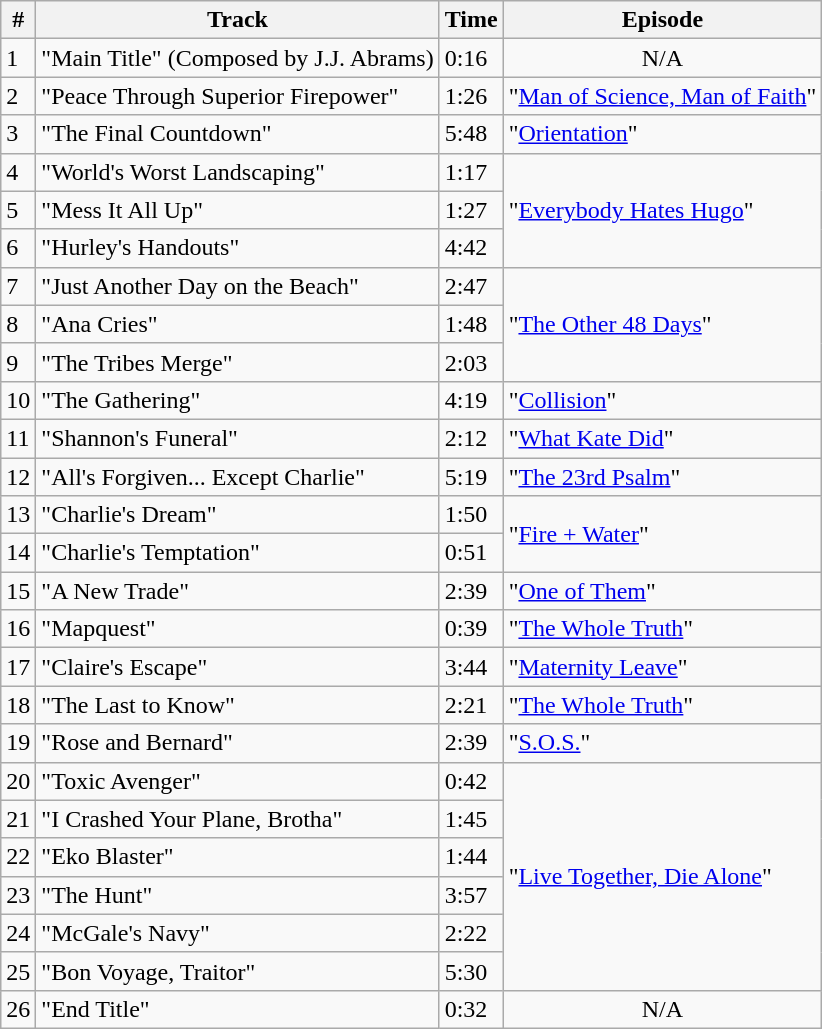<table class="wikitable">
<tr>
<th>#</th>
<th>Track</th>
<th>Time</th>
<th>Episode</th>
</tr>
<tr>
<td>1</td>
<td>"Main Title" (Composed by J.J. Abrams)</td>
<td>0:16</td>
<td align="center">N/A</td>
</tr>
<tr>
<td>2</td>
<td>"Peace Through Superior Firepower"</td>
<td>1:26</td>
<td>"<a href='#'>Man of Science, Man of Faith</a>"</td>
</tr>
<tr>
<td>3</td>
<td>"The Final Countdown"</td>
<td>5:48</td>
<td>"<a href='#'>Orientation</a>"</td>
</tr>
<tr>
<td>4</td>
<td>"World's Worst Landscaping"</td>
<td>1:17</td>
<td rowspan="3">"<a href='#'>Everybody Hates Hugo</a>"</td>
</tr>
<tr>
<td>5</td>
<td>"Mess It All Up"</td>
<td>1:27</td>
</tr>
<tr>
<td>6</td>
<td>"Hurley's Handouts"</td>
<td>4:42</td>
</tr>
<tr>
<td>7</td>
<td>"Just Another Day on the Beach"</td>
<td>2:47</td>
<td rowspan="3">"<a href='#'>The Other 48 Days</a>"</td>
</tr>
<tr>
<td>8</td>
<td>"Ana Cries"</td>
<td>1:48</td>
</tr>
<tr>
<td>9</td>
<td>"The Tribes Merge"</td>
<td>2:03</td>
</tr>
<tr>
<td>10</td>
<td>"The Gathering"</td>
<td>4:19</td>
<td>"<a href='#'>Collision</a>"</td>
</tr>
<tr>
<td>11</td>
<td>"Shannon's Funeral"</td>
<td>2:12</td>
<td>"<a href='#'>What Kate Did</a>"</td>
</tr>
<tr>
<td>12</td>
<td>"All's Forgiven... Except Charlie"</td>
<td>5:19</td>
<td>"<a href='#'>The 23rd Psalm</a>"</td>
</tr>
<tr>
<td>13</td>
<td>"Charlie's Dream"</td>
<td>1:50</td>
<td rowspan="2">"<a href='#'>Fire + Water</a>"</td>
</tr>
<tr>
<td>14</td>
<td>"Charlie's Temptation"</td>
<td>0:51</td>
</tr>
<tr>
<td>15</td>
<td>"A New Trade"</td>
<td>2:39</td>
<td>"<a href='#'>One of Them</a>"</td>
</tr>
<tr>
<td>16</td>
<td>"Mapquest"</td>
<td>0:39</td>
<td>"<a href='#'>The Whole Truth</a>" </td>
</tr>
<tr>
<td>17</td>
<td>"Claire's Escape"</td>
<td>3:44</td>
<td>"<a href='#'>Maternity Leave</a>" </td>
</tr>
<tr>
<td>18</td>
<td>"The Last to Know"</td>
<td>2:21</td>
<td>"<a href='#'>The Whole Truth</a>"</td>
</tr>
<tr>
<td>19</td>
<td>"Rose and Bernard"</td>
<td>2:39</td>
<td>"<a href='#'>S.O.S.</a>"</td>
</tr>
<tr>
<td>20</td>
<td>"Toxic Avenger"</td>
<td>0:42</td>
<td rowspan="6">"<a href='#'>Live Together, Die Alone</a>"</td>
</tr>
<tr>
<td>21</td>
<td>"I Crashed Your Plane, Brotha"</td>
<td>1:45</td>
</tr>
<tr>
<td>22</td>
<td>"Eko Blaster"</td>
<td>1:44</td>
</tr>
<tr>
<td>23</td>
<td>"The Hunt"</td>
<td>3:57</td>
</tr>
<tr>
<td>24</td>
<td>"McGale's Navy"</td>
<td>2:22</td>
</tr>
<tr>
<td>25</td>
<td>"Bon Voyage, Traitor"</td>
<td>5:30</td>
</tr>
<tr>
<td>26</td>
<td>"End Title"</td>
<td>0:32</td>
<td align="center">N/A</td>
</tr>
</table>
